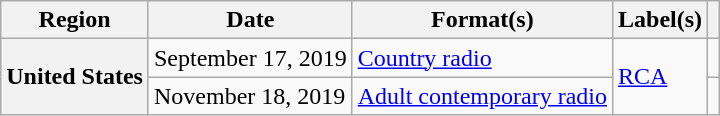<table class="wikitable plainrowheaders">
<tr>
<th scope="col">Region</th>
<th scope="col">Date</th>
<th scope="col">Format(s)</th>
<th scope="col">Label(s)</th>
<th scope="col"></th>
</tr>
<tr>
<th scope="row" rowspan="2">United States</th>
<td>September 17, 2019</td>
<td><a href='#'>Country radio</a></td>
<td rowspan="2"><a href='#'>RCA</a></td>
<td></td>
</tr>
<tr>
<td>November 18, 2019</td>
<td><a href='#'>Adult contemporary radio</a></td>
<td></td>
</tr>
</table>
